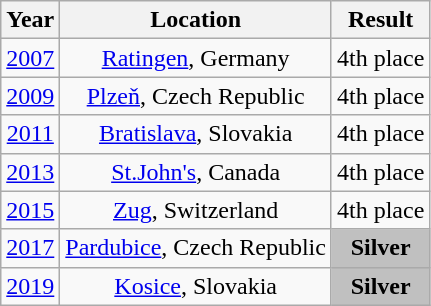<table class="wikitable" style="text-align:center;">
<tr>
<th>Year</th>
<th>Location</th>
<th>Result</th>
</tr>
<tr>
<td><a href='#'>2007</a></td>
<td><a href='#'>Ratingen</a>, Germany</td>
<td>4th place</td>
</tr>
<tr>
<td><a href='#'>2009</a></td>
<td><a href='#'>Plzeň</a>, Czech Republic</td>
<td>4th place</td>
</tr>
<tr>
<td><a href='#'>2011</a></td>
<td><a href='#'>Bratislava</a>, Slovakia</td>
<td>4th place</td>
</tr>
<tr>
<td><a href='#'>2013</a></td>
<td><a href='#'>St.John's</a>, Canada</td>
<td>4th place</td>
</tr>
<tr>
<td><a href='#'>2015</a></td>
<td><a href='#'>Zug</a>, Switzerland</td>
<td>4th place</td>
</tr>
<tr>
<td><a href='#'>2017</a></td>
<td><a href='#'>Pardubice</a>, Czech Republic</td>
<td bgcolor=silver><strong>Silver</strong></td>
</tr>
<tr>
<td><a href='#'>2019</a></td>
<td><a href='#'>Kosice</a>, Slovakia</td>
<td bgcolor=silver><strong>Silver</strong></td>
</tr>
</table>
